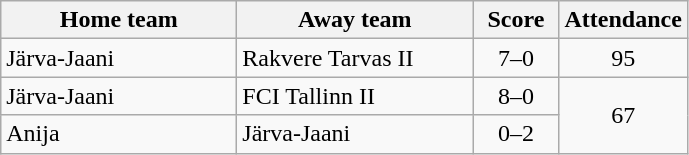<table class="wikitable">
<tr>
<th width=150px>Home team</th>
<th width=150px>Away team</th>
<th width=50px>Score</th>
<th width=50px>Attendance</th>
</tr>
<tr>
<td>Järva-Jaani</td>
<td>Rakvere Tarvas II</td>
<td align=center>7–0</td>
<td align=center>95</td>
</tr>
<tr>
<td>Järva-Jaani</td>
<td>FCI Tallinn II</td>
<td align=center>8–0</td>
<td align=center rowspan=2>67</td>
</tr>
<tr>
<td>Anija</td>
<td>Järva-Jaani</td>
<td align=center>0–2</td>
</tr>
</table>
